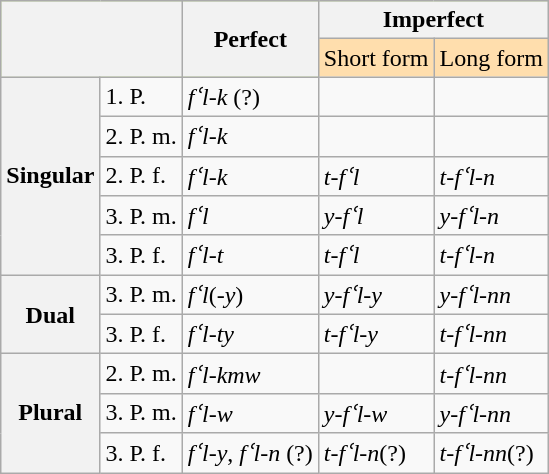<table class="wikitable">
<tr style="background:#c0f070;">
<th colspan="2" rowspan="2"> </th>
<th rowspan="2">Perfect</th>
<th colspan="2">Imperfect</th>
</tr>
<tr style="background:#ffdead;">
<td>Short form</td>
<td>Long form</td>
</tr>
<tr>
<th rowspan="5">Singular</th>
<td>1. P.</td>
<td><em>fʿl-k</em> (?)</td>
<td> </td>
<td> </td>
</tr>
<tr>
<td>2. P. m.</td>
<td><em>fʿl-k</em></td>
<td> </td>
<td> </td>
</tr>
<tr>
<td>2. P. f.</td>
<td><em>fʿl-k</em></td>
<td><em>t</em>-<em>fʿl</em></td>
<td><em>t</em>-<em>fʿl-n</em></td>
</tr>
<tr>
<td>3. P. m.</td>
<td><em>fʿl</em></td>
<td><em>y</em>-<em>fʿl</em></td>
<td><em>y</em>-<em>fʿl</em>-<em>n</em></td>
</tr>
<tr>
<td>3. P. f.</td>
<td><em>fʿl</em>-<em>t</em></td>
<td><em>t</em>-<em>fʿl</em></td>
<td><em>t</em>-<em>fʿl-n</em></td>
</tr>
<tr>
<th rowspan="2">Dual</th>
<td>3. P. m.</td>
<td><em>fʿl</em>(-<em>y</em>)</td>
<td><em>y</em>-<em>fʿl</em>-<em>y</em></td>
<td><em>y</em>-<em>fʿl</em>-<em>nn</em></td>
</tr>
<tr>
<td>3. P. f.</td>
<td><em>fʿl</em>-<em>ty</em></td>
<td><em>t</em>-<em>fʿl</em>-<em>y</em></td>
<td><em>t</em>-<em>fʿl</em>-<em>nn</em></td>
</tr>
<tr>
<th rowspan="3">Plural</th>
<td>2. P. m.</td>
<td><em>fʿl</em>-<em>kmw</em></td>
<td> </td>
<td><em>t</em>-<em>fʿl</em>-<em>nn</em></td>
</tr>
<tr>
<td>3. P. m.</td>
<td><em>fʿl</em>-<em>w</em></td>
<td><em>y</em>-<em>fʿl</em>-<em>w</em></td>
<td><em>y</em>-<em>fʿl</em>-<em>nn</em></td>
</tr>
<tr>
<td>3. P. f.</td>
<td><em>fʿl</em>-<em>y</em>, <em>fʿl</em>-<em>n</em> (?)</td>
<td><em>t</em>-<em>fʿl</em>-<em>n</em>(?)</td>
<td><em>t</em>-<em>fʿl</em>-<em>nn</em>(?)</td>
</tr>
</table>
